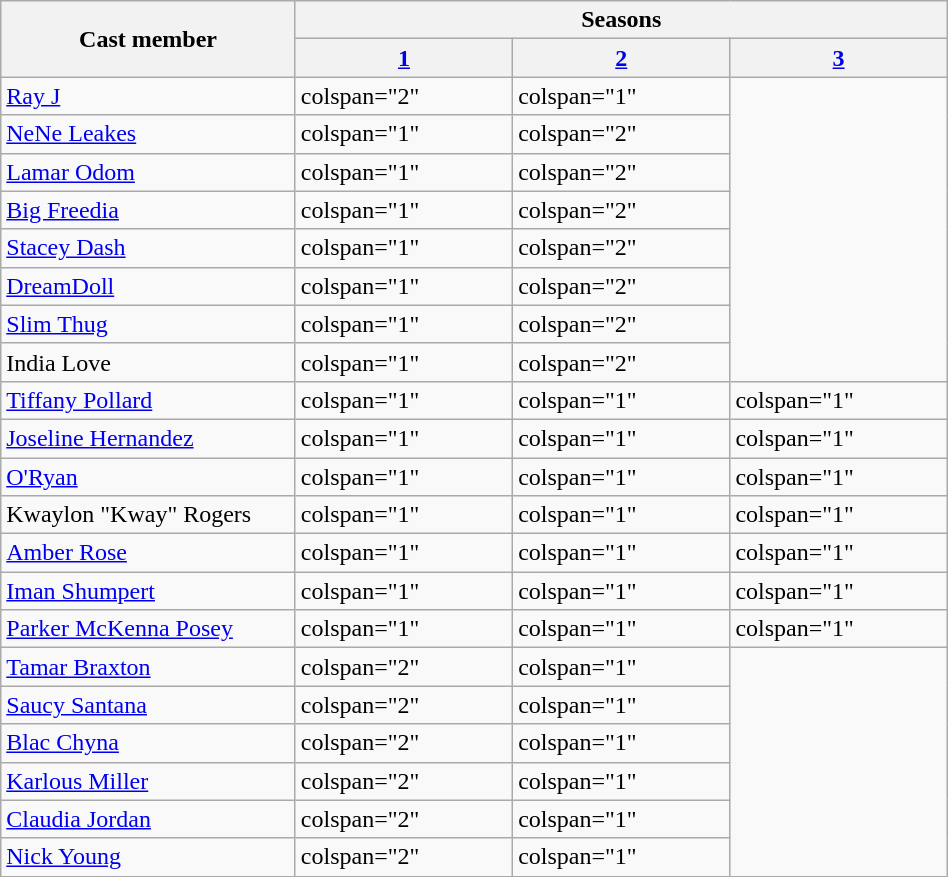<table class="wikitable plainrowheaders" style="width:50%;">
<tr>
<th rowspan="2" style="width:10%;">Cast member</th>
<th colspan="3">Seasons</th>
</tr>
<tr>
<th style="width:5%;"><a href='#'>1</a></th>
<th style="width:5%;"><a href='#'>2</a></th>
<th style="width:5%;"><a href='#'>3</a></th>
</tr>
<tr>
<td><a href='#'>Ray J</a></td>
<td>colspan="2" </td>
<td>colspan="1" </td>
</tr>
<tr>
<td><a href='#'>NeNe Leakes</a></td>
<td>colspan="1" </td>
<td>colspan="2" </td>
</tr>
<tr>
<td><a href='#'>Lamar Odom</a></td>
<td>colspan="1" </td>
<td>colspan="2" </td>
</tr>
<tr>
<td><a href='#'>Big Freedia</a></td>
<td>colspan="1" </td>
<td>colspan="2" </td>
</tr>
<tr>
<td><a href='#'>Stacey Dash</a></td>
<td>colspan="1" </td>
<td>colspan="2" </td>
</tr>
<tr>
<td><a href='#'>DreamDoll</a></td>
<td>colspan="1" </td>
<td>colspan="2" </td>
</tr>
<tr>
<td><a href='#'>Slim Thug</a></td>
<td>colspan="1" </td>
<td>colspan="2" </td>
</tr>
<tr>
<td>India Love</td>
<td>colspan="1" </td>
<td>colspan="2" </td>
</tr>
<tr>
<td><a href='#'>Tiffany Pollard</a></td>
<td>colspan="1" </td>
<td>colspan="1" </td>
<td>colspan="1" </td>
</tr>
<tr>
<td><a href='#'>Joseline Hernandez</a></td>
<td>colspan="1" </td>
<td>colspan="1" </td>
<td>colspan="1" </td>
</tr>
<tr>
<td><a href='#'>O'Ryan</a></td>
<td>colspan="1" </td>
<td>colspan="1" </td>
<td>colspan="1" </td>
</tr>
<tr>
<td>Kwaylon "Kway" Rogers</td>
<td>colspan="1" </td>
<td>colspan="1" </td>
<td>colspan="1" </td>
</tr>
<tr>
<td><a href='#'>Amber Rose</a></td>
<td>colspan="1" </td>
<td>colspan="1" </td>
<td>colspan="1" </td>
</tr>
<tr>
<td><a href='#'>Iman Shumpert</a></td>
<td>colspan="1" </td>
<td>colspan="1" </td>
<td>colspan="1" </td>
</tr>
<tr>
<td><a href='#'>Parker McKenna Posey</a></td>
<td>colspan="1" </td>
<td>colspan="1" </td>
<td>colspan="1" </td>
</tr>
<tr>
<td><a href='#'>Tamar Braxton</a></td>
<td>colspan="2" </td>
<td>colspan="1" </td>
</tr>
<tr>
<td><a href='#'>Saucy Santana</a></td>
<td>colspan="2" </td>
<td>colspan="1" </td>
</tr>
<tr>
<td><a href='#'>Blac Chyna</a></td>
<td>colspan="2" </td>
<td>colspan="1" </td>
</tr>
<tr>
<td><a href='#'>Karlous Miller</a></td>
<td>colspan="2" </td>
<td>colspan="1" </td>
</tr>
<tr>
<td><a href='#'>Claudia Jordan</a></td>
<td>colspan="2" </td>
<td>colspan="1" </td>
</tr>
<tr>
<td><a href='#'>Nick Young</a></td>
<td>colspan="2" </td>
<td>colspan="1" </td>
</tr>
</table>
